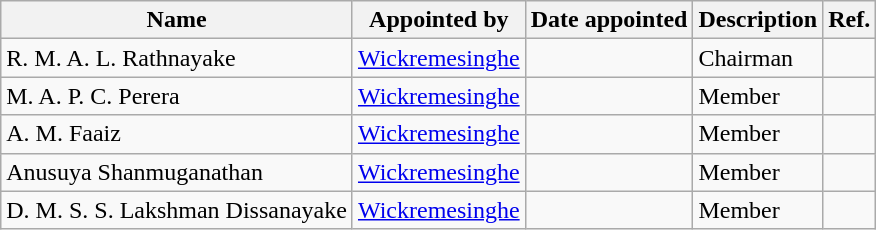<table class=wikitable style="font-size:100%">
<tr>
<th>Name</th>
<th>Appointed by</th>
<th>Date appointed</th>
<th>Description</th>
<th>Ref.</th>
</tr>
<tr>
<td>R. M. A. L. Rathnayake</td>
<td><a href='#'>Wickremesinghe</a></td>
<td></td>
<td>Chairman</td>
<td></td>
</tr>
<tr>
<td>M. A. P. C. Perera</td>
<td><a href='#'>Wickremesinghe</a></td>
<td></td>
<td>Member</td>
<td></td>
</tr>
<tr>
<td>A. M. Faaiz</td>
<td><a href='#'>Wickremesinghe</a></td>
<td></td>
<td>Member</td>
<td></td>
</tr>
<tr>
<td>Anusuya Shanmuganathan</td>
<td><a href='#'>Wickremesinghe</a></td>
<td></td>
<td>Member</td>
<td></td>
</tr>
<tr>
<td>D. M. S. S. Lakshman Dissanayake</td>
<td><a href='#'>Wickremesinghe</a></td>
<td></td>
<td>Member</td>
<td></td>
</tr>
</table>
